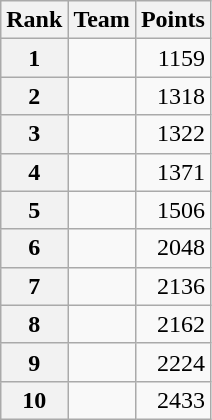<table class="wikitable">
<tr>
<th scope="col">Rank</th>
<th scope="col">Team</th>
<th scope="col">Points</th>
</tr>
<tr>
<th scope="row">1</th>
<td></td>
<td style="text-align:right;">1159</td>
</tr>
<tr>
<th scope="row">2</th>
<td></td>
<td style="text-align:right;">1318</td>
</tr>
<tr>
<th scope="row">3</th>
<td></td>
<td style="text-align:right;">1322</td>
</tr>
<tr>
<th scope="row">4</th>
<td></td>
<td style="text-align:right;">1371</td>
</tr>
<tr>
<th scope="row">5</th>
<td></td>
<td style="text-align:right;">1506</td>
</tr>
<tr>
<th scope="row">6</th>
<td></td>
<td style="text-align:right;">2048</td>
</tr>
<tr>
<th scope="row">7</th>
<td></td>
<td style="text-align:right;">2136</td>
</tr>
<tr>
<th scope="row">8</th>
<td></td>
<td style="text-align:right;">2162</td>
</tr>
<tr>
<th scope="row">9</th>
<td></td>
<td style="text-align:right;">2224</td>
</tr>
<tr>
<th scope="row">10</th>
<td></td>
<td style="text-align:right;">2433</td>
</tr>
</table>
